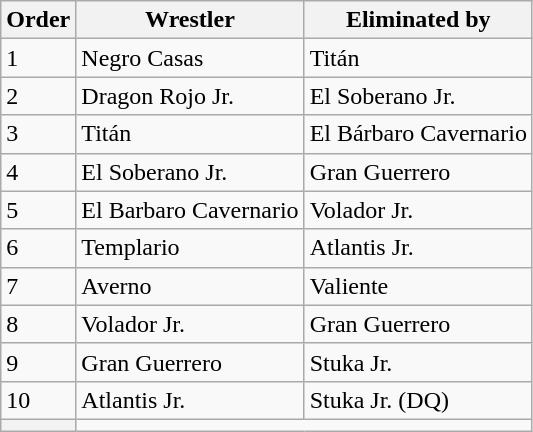<table class="wikitable sortable">
<tr>
<th>Order</th>
<th>Wrestler</th>
<th>Eliminated by</th>
</tr>
<tr>
<td>1</td>
<td>Negro Casas</td>
<td>Titán</td>
</tr>
<tr>
<td>2</td>
<td>Dragon Rojo Jr.</td>
<td>El Soberano Jr.</td>
</tr>
<tr>
<td>3</td>
<td>Titán</td>
<td>El Bárbaro Cavernario</td>
</tr>
<tr>
<td>4</td>
<td>El Soberano Jr.</td>
<td>Gran Guerrero</td>
</tr>
<tr>
<td>5</td>
<td>El Barbaro Cavernario</td>
<td>Volador Jr.</td>
</tr>
<tr>
<td>6</td>
<td>Templario</td>
<td>Atlantis Jr.</td>
</tr>
<tr>
<td>7</td>
<td>Averno</td>
<td>Valiente</td>
</tr>
<tr>
<td>8</td>
<td>Volador Jr.</td>
<td>Gran Guerrero</td>
</tr>
<tr>
<td>9</td>
<td>Gran Guerrero</td>
<td>Stuka Jr.</td>
</tr>
<tr>
<td>10</td>
<td>Atlantis Jr.</td>
<td>Stuka Jr. (DQ)</td>
</tr>
<tr>
<th></th>
<td colspan=2></td>
</tr>
</table>
